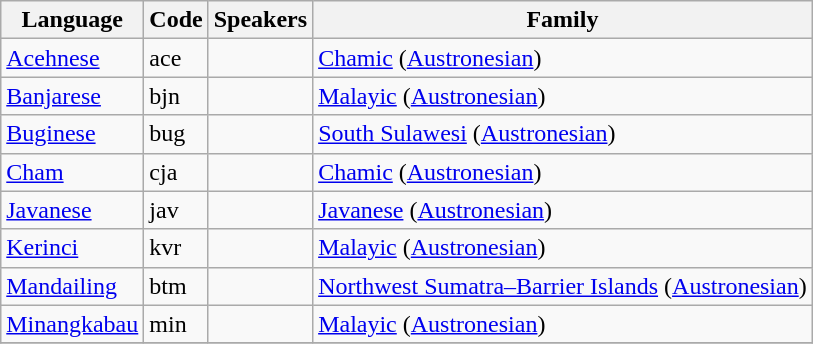<table class="wikitable sortable">
<tr>
<th>Language</th>
<th>Code</th>
<th>Speakers</th>
<th>Family</th>
</tr>
<tr>
<td><a href='#'>Acehnese</a></td>
<td>ace</td>
<td style="text-align: right;"></td>
<td><a href='#'>Chamic</a> (<a href='#'>Austronesian</a>)</td>
</tr>
<tr>
<td><a href='#'>Banjarese</a></td>
<td>bjn</td>
<td style="text-align: right;"></td>
<td><a href='#'>Malayic</a> (<a href='#'>Austronesian</a>)</td>
</tr>
<tr>
<td><a href='#'>Buginese</a></td>
<td>bug</td>
<td style="text-align: right;"></td>
<td><a href='#'>South Sulawesi</a> (<a href='#'>Austronesian</a>)</td>
</tr>
<tr>
<td><a href='#'>Cham</a></td>
<td>cja</td>
<td style="text-align: right;"></td>
<td><a href='#'>Chamic</a> (<a href='#'>Austronesian</a>)</td>
</tr>
<tr>
<td><a href='#'>Javanese</a></td>
<td>jav</td>
<td style="text-align: right;"></td>
<td><a href='#'>Javanese</a> (<a href='#'>Austronesian</a>)</td>
</tr>
<tr>
<td><a href='#'>Kerinci</a></td>
<td>kvr</td>
<td style="text-align: right;"></td>
<td><a href='#'>Malayic</a> (<a href='#'>Austronesian</a>)</td>
</tr>
<tr>
<td><a href='#'>Mandailing</a></td>
<td>btm</td>
<td style="text-align: right;"></td>
<td><a href='#'>Northwest Sumatra–Barrier Islands</a> (<a href='#'>Austronesian</a>)</td>
</tr>
<tr>
<td><a href='#'>Minangkabau</a></td>
<td>min</td>
<td style="text-align: right;"></td>
<td><a href='#'>Malayic</a> (<a href='#'>Austronesian</a>)</td>
</tr>
<tr>
</tr>
</table>
